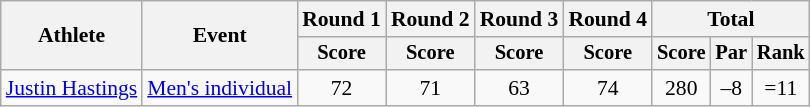<table class=wikitable style=font-size:90%;text-align:center>
<tr>
<th rowspan=2>Athlete</th>
<th rowspan=2>Event</th>
<th>Round 1</th>
<th>Round 2</th>
<th>Round 3</th>
<th>Round 4</th>
<th colspan=3>Total</th>
</tr>
<tr style=font-size:95%>
<th>Score</th>
<th>Score</th>
<th>Score</th>
<th>Score</th>
<th>Score</th>
<th>Par</th>
<th>Rank</th>
</tr>
<tr>
<td align=left><a href='#'>Justin Hastings</a></td>
<td align=left><a href='#'>Men's individual</a></td>
<td>72</td>
<td>71</td>
<td>63</td>
<td>74</td>
<td>280</td>
<td>–8</td>
<td>=11</td>
</tr>
</table>
